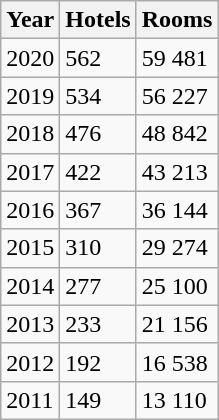<table class="wikitable">
<tr>
<th>Year</th>
<th>Hotels</th>
<th>Rooms</th>
</tr>
<tr>
<td>2020</td>
<td>562</td>
<td>59 481</td>
</tr>
<tr>
<td>2019</td>
<td>534</td>
<td>56 227</td>
</tr>
<tr>
<td>2018</td>
<td>476</td>
<td>48 842</td>
</tr>
<tr>
<td>2017</td>
<td>422</td>
<td>43 213</td>
</tr>
<tr>
<td>2016</td>
<td>367</td>
<td>36 144</td>
</tr>
<tr>
<td>2015</td>
<td>310</td>
<td>29 274</td>
</tr>
<tr>
<td>2014</td>
<td>277</td>
<td>25 100</td>
</tr>
<tr>
<td>2013</td>
<td>233</td>
<td>21 156</td>
</tr>
<tr>
<td>2012</td>
<td>192</td>
<td>16 538</td>
</tr>
<tr>
<td>2011</td>
<td>149</td>
<td>13 110</td>
</tr>
</table>
